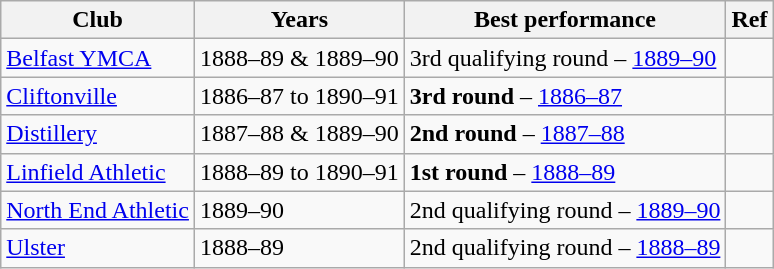<table class=wikitable style="text-align:left">
<tr>
<th>Club</th>
<th>Years</th>
<th>Best performance</th>
<th>Ref</th>
</tr>
<tr>
<td><a href='#'>Belfast YMCA</a></td>
<td>1888–89 & 1889–90</td>
<td>3rd qualifying round – <a href='#'>1889–90</a></td>
<td align=center></td>
</tr>
<tr>
<td><a href='#'>Cliftonville</a></td>
<td>1886–87 to 1890–91</td>
<td><strong>3rd round</strong> – <a href='#'>1886–87</a></td>
<td align=center></td>
</tr>
<tr>
<td><a href='#'>Distillery</a></td>
<td>1887–88 & 1889–90</td>
<td><strong>2nd round</strong> – <a href='#'>1887–88</a></td>
<td align=center></td>
</tr>
<tr>
<td><a href='#'>Linfield Athletic</a></td>
<td>1888–89 to 1890–91</td>
<td><strong>1st round</strong> – <a href='#'>1888–89</a></td>
<td align=center></td>
</tr>
<tr>
<td><a href='#'>North End Athletic</a></td>
<td>1889–90</td>
<td>2nd qualifying round – <a href='#'>1889–90</a></td>
<td align=center></td>
</tr>
<tr>
<td><a href='#'>Ulster</a></td>
<td>1888–89</td>
<td>2nd qualifying round – <a href='#'>1888–89</a></td>
<td align=center></td>
</tr>
</table>
